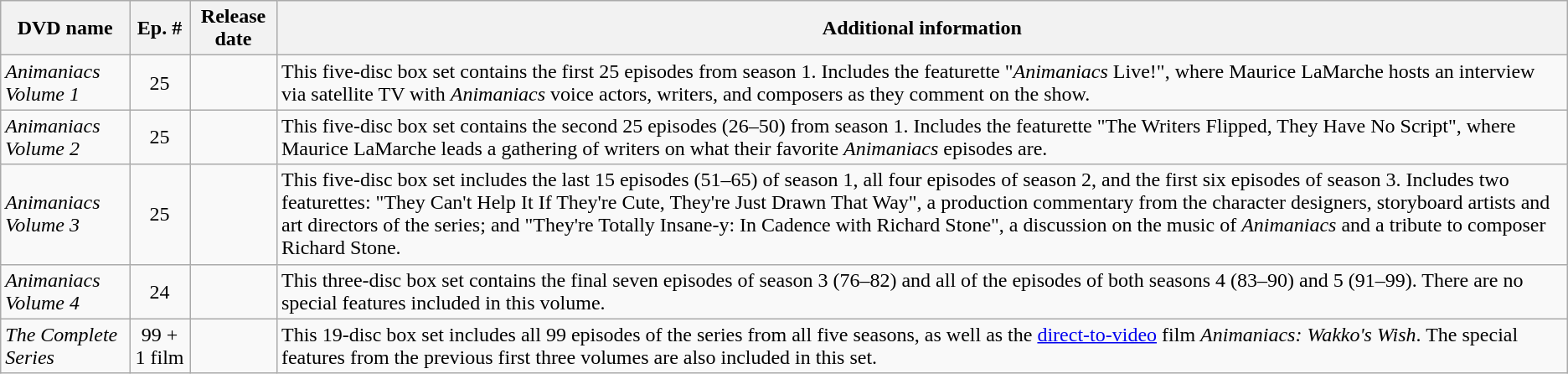<table class="wikitable">
<tr>
<th>DVD name</th>
<th>Ep. #</th>
<th>Release date</th>
<th>Additional information</th>
</tr>
<tr>
<td><em>Animaniacs Volume 1</em></td>
<td style="text-align:center;">25</td>
<td></td>
<td>This five-disc box set contains the first 25 episodes from season 1. Includes the featurette "<em>Animaniacs</em> Live!", where Maurice LaMarche hosts an interview via satellite TV with <em>Animaniacs</em> voice actors, writers, and composers as they comment on the show.</td>
</tr>
<tr>
<td><em>Animaniacs Volume 2</em></td>
<td style="text-align:center;">25</td>
<td></td>
<td>This five-disc box set contains the second 25 episodes (26–50) from season 1. Includes the featurette "The Writers Flipped, They Have No Script", where Maurice LaMarche leads a gathering of writers on what their favorite <em>Animaniacs</em> episodes are.</td>
</tr>
<tr>
<td><em>Animaniacs Volume 3</em></td>
<td style="text-align:center;">25</td>
<td></td>
<td>This five-disc box set includes the last 15 episodes (51–65) of season 1, all four episodes of season 2, and the first six episodes of season 3. Includes two featurettes: "They Can't Help It If They're Cute, They're Just Drawn That Way", a production commentary from the character designers, storyboard artists and art directors of the series; and "They're Totally Insane-y: In Cadence with Richard Stone", a discussion on the music of <em>Animaniacs</em> and a tribute to composer Richard Stone.</td>
</tr>
<tr>
<td><em>Animaniacs Volume 4</em></td>
<td style="text-align:center;">24</td>
<td></td>
<td>This three-disc box set contains the final seven episodes of season 3 (76–82) and all of the episodes of both seasons 4 (83–90) and 5 (91–99). There are no special features included in this volume.</td>
</tr>
<tr>
<td><em>The Complete Series</em></td>
<td align="center">99 + 1 film</td>
<td></td>
<td>This 19-disc box set includes all 99 episodes of the series from all five seasons, as well as the <a href='#'>direct-to-video</a> film <em>Animaniacs: Wakko's Wish</em>. The special features from the previous first three volumes are also included in this set.</td>
</tr>
</table>
